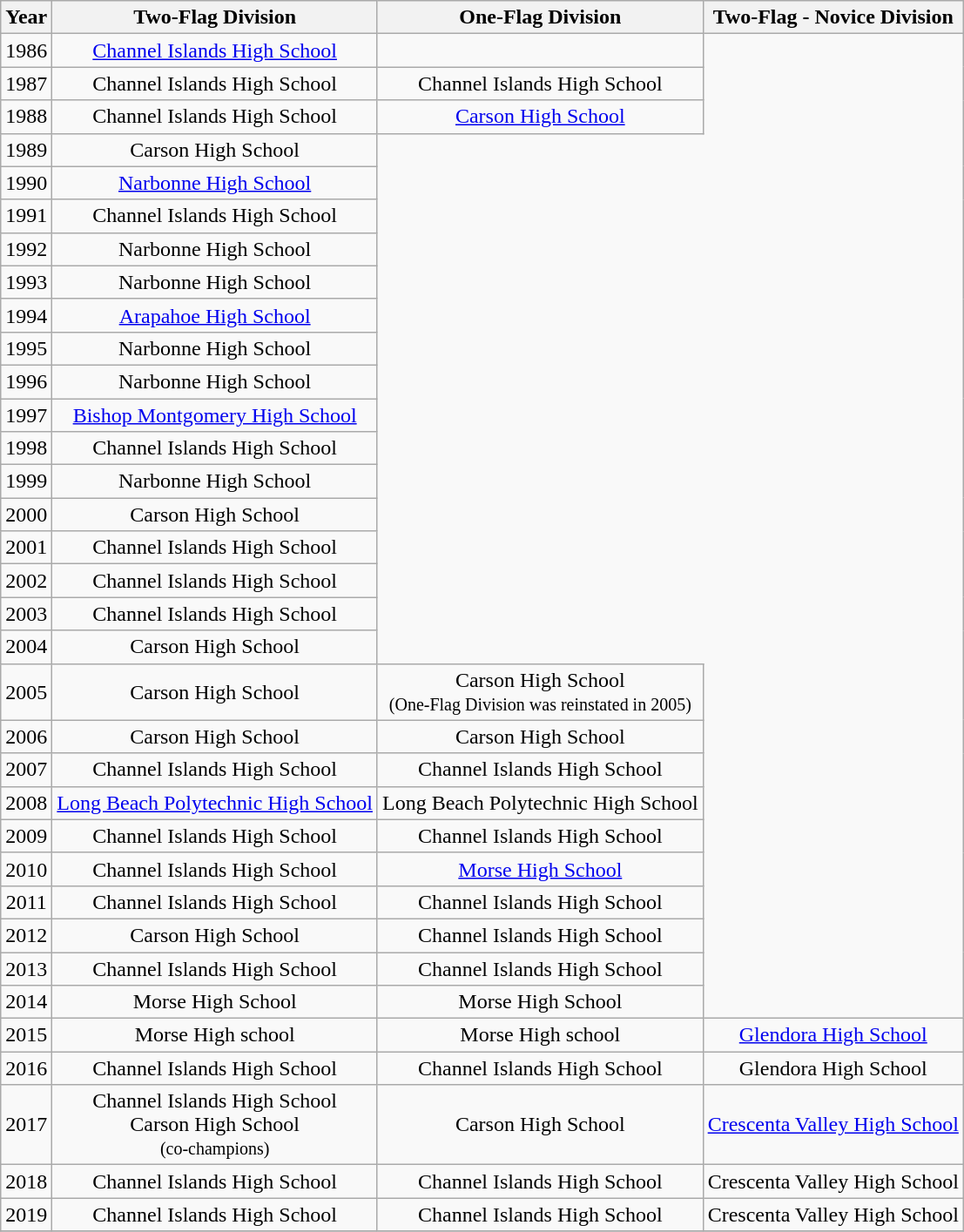<table class="wikitable" style="text-align: center;">
<tr>
<th>Year</th>
<th>Two-Flag Division</th>
<th>One-Flag Division</th>
<th>Two-Flag - Novice Division</th>
</tr>
<tr>
<td>1986</td>
<td><a href='#'>Channel Islands High School</a></td>
<td></td>
</tr>
<tr>
<td>1987</td>
<td>Channel Islands High School</td>
<td>Channel Islands High School</td>
</tr>
<tr>
<td>1988</td>
<td>Channel Islands High School</td>
<td><a href='#'>Carson High School</a></td>
</tr>
<tr>
<td>1989</td>
<td>Carson High School</td>
</tr>
<tr>
<td>1990</td>
<td><a href='#'>Narbonne High School</a></td>
</tr>
<tr>
<td>1991</td>
<td>Channel Islands High School</td>
</tr>
<tr>
<td>1992</td>
<td>Narbonne High School</td>
</tr>
<tr>
<td>1993</td>
<td>Narbonne High School</td>
</tr>
<tr>
<td>1994</td>
<td><a href='#'>Arapahoe High School</a></td>
</tr>
<tr>
<td>1995</td>
<td>Narbonne High School</td>
</tr>
<tr>
<td>1996</td>
<td>Narbonne High School</td>
</tr>
<tr>
<td>1997</td>
<td><a href='#'>Bishop Montgomery High School</a></td>
</tr>
<tr>
<td>1998</td>
<td>Channel Islands High School</td>
</tr>
<tr>
<td>1999</td>
<td>Narbonne High School</td>
</tr>
<tr>
<td>2000</td>
<td>Carson High School</td>
</tr>
<tr>
<td>2001</td>
<td>Channel Islands High School</td>
</tr>
<tr>
<td>2002</td>
<td>Channel Islands High School</td>
</tr>
<tr>
<td>2003</td>
<td>Channel Islands High School</td>
</tr>
<tr>
<td>2004</td>
<td>Carson High School</td>
</tr>
<tr>
<td>2005</td>
<td>Carson High School</td>
<td>Carson High School<br><small>(One-Flag Division was reinstated in 2005)</small></td>
</tr>
<tr>
<td>2006</td>
<td>Carson High School</td>
<td>Carson High School</td>
</tr>
<tr>
<td>2007</td>
<td>Channel Islands High School</td>
<td>Channel Islands High School</td>
</tr>
<tr>
<td>2008</td>
<td><a href='#'>Long Beach Polytechnic High School</a></td>
<td>Long Beach Polytechnic High School</td>
</tr>
<tr>
<td>2009</td>
<td>Channel Islands High School</td>
<td>Channel Islands High School</td>
</tr>
<tr>
<td>2010</td>
<td>Channel Islands High School</td>
<td><a href='#'>Morse High School</a></td>
</tr>
<tr>
<td>2011</td>
<td>Channel Islands High School</td>
<td>Channel Islands High School</td>
</tr>
<tr>
<td>2012</td>
<td>Carson High School</td>
<td>Channel Islands High School</td>
</tr>
<tr>
<td>2013</td>
<td>Channel Islands High School</td>
<td>Channel Islands High School</td>
</tr>
<tr>
<td>2014</td>
<td>Morse High School</td>
<td>Morse High School</td>
</tr>
<tr>
<td>2015</td>
<td>Morse High school</td>
<td>Morse High school</td>
<td><a href='#'>Glendora High School</a></td>
</tr>
<tr>
<td>2016</td>
<td>Channel Islands High School</td>
<td>Channel Islands High School</td>
<td>Glendora High School</td>
</tr>
<tr>
<td>2017</td>
<td>Channel Islands High School<br>Carson High School<br><small>(co-champions)</small></td>
<td>Carson High School</td>
<td><a href='#'>Crescenta Valley High School</a></td>
</tr>
<tr>
<td>2018</td>
<td>Channel Islands High School</td>
<td>Channel Islands High School</td>
<td>Crescenta Valley High School</td>
</tr>
<tr>
<td>2019</td>
<td>Channel Islands High School</td>
<td>Channel Islands High School</td>
<td>Crescenta Valley High School</td>
</tr>
<tr>
</tr>
</table>
